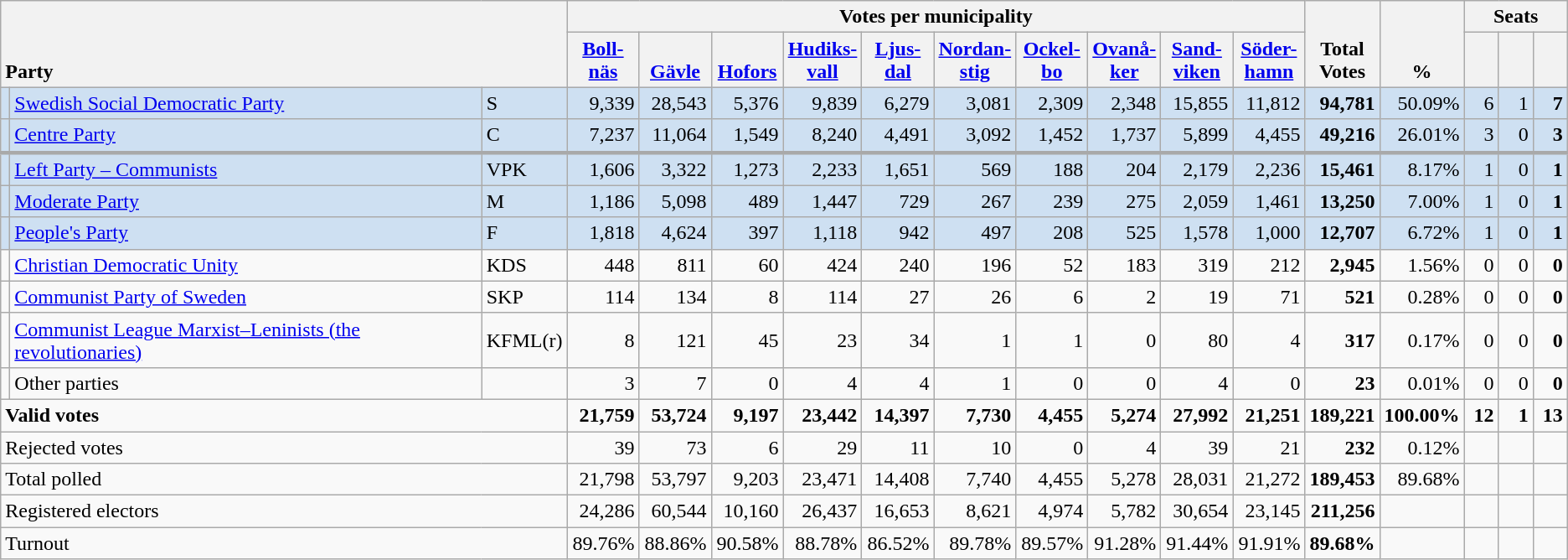<table class="wikitable" border="1" style="text-align:right;">
<tr>
<th style="text-align:left;" valign=bottom rowspan=2 colspan=3>Party</th>
<th colspan=10>Votes per municipality</th>
<th align=center valign=bottom rowspan=2 width="50">Total Votes</th>
<th align=center valign=bottom rowspan=2 width="50">%</th>
<th colspan=3>Seats</th>
</tr>
<tr>
<th align=center valign=bottom width="50"><a href='#'>Boll- näs</a></th>
<th align=center valign=bottom width="50"><a href='#'>Gävle</a></th>
<th align=center valign=bottom width="50"><a href='#'>Hofors</a></th>
<th align=center valign=bottom width="50"><a href='#'>Hudiks- vall</a></th>
<th align=center valign=bottom width="50"><a href='#'>Ljus- dal</a></th>
<th align=center valign=bottom width="50"><a href='#'>Nordan- stig</a></th>
<th align=center valign=bottom width="50"><a href='#'>Ockel- bo</a></th>
<th align=center valign=bottom width="50"><a href='#'>Ovanå- ker</a></th>
<th align=center valign=bottom width="50"><a href='#'>Sand- viken</a></th>
<th align=center valign=bottom width="50"><a href='#'>Söder- hamn</a></th>
<th align=center valign=bottom width="20"><small></small></th>
<th align=center valign=bottom width="20"><small><a href='#'></a></small></th>
<th align=center valign=bottom width="20"><small></small></th>
</tr>
<tr style="background:#CEE0F2;">
<td></td>
<td align=left style="white-space: nowrap;"><a href='#'>Swedish Social Democratic Party</a></td>
<td align=left>S</td>
<td>9,339</td>
<td>28,543</td>
<td>5,376</td>
<td>9,839</td>
<td>6,279</td>
<td>3,081</td>
<td>2,309</td>
<td>2,348</td>
<td>15,855</td>
<td>11,812</td>
<td><strong>94,781</strong></td>
<td>50.09%</td>
<td>6</td>
<td>1</td>
<td><strong>7</strong></td>
</tr>
<tr style="background:#CEE0F2;">
<td></td>
<td align=left><a href='#'>Centre Party</a></td>
<td align=left>C</td>
<td>7,237</td>
<td>11,064</td>
<td>1,549</td>
<td>8,240</td>
<td>4,491</td>
<td>3,092</td>
<td>1,452</td>
<td>1,737</td>
<td>5,899</td>
<td>4,455</td>
<td><strong>49,216</strong></td>
<td>26.01%</td>
<td>3</td>
<td>0</td>
<td><strong>3</strong></td>
</tr>
<tr style="background:#CEE0F2; border-top:3px solid darkgray;">
<td></td>
<td align=left><a href='#'>Left Party – Communists</a></td>
<td align=left>VPK</td>
<td>1,606</td>
<td>3,322</td>
<td>1,273</td>
<td>2,233</td>
<td>1,651</td>
<td>569</td>
<td>188</td>
<td>204</td>
<td>2,179</td>
<td>2,236</td>
<td><strong>15,461</strong></td>
<td>8.17%</td>
<td>1</td>
<td>0</td>
<td><strong>1</strong></td>
</tr>
<tr style="background:#CEE0F2;">
<td></td>
<td align=left><a href='#'>Moderate Party</a></td>
<td align=left>M</td>
<td>1,186</td>
<td>5,098</td>
<td>489</td>
<td>1,447</td>
<td>729</td>
<td>267</td>
<td>239</td>
<td>275</td>
<td>2,059</td>
<td>1,461</td>
<td><strong>13,250</strong></td>
<td>7.00%</td>
<td>1</td>
<td>0</td>
<td><strong>1</strong></td>
</tr>
<tr style="background:#CEE0F2;">
<td></td>
<td align=left><a href='#'>People's Party</a></td>
<td align=left>F</td>
<td>1,818</td>
<td>4,624</td>
<td>397</td>
<td>1,118</td>
<td>942</td>
<td>497</td>
<td>208</td>
<td>525</td>
<td>1,578</td>
<td>1,000</td>
<td><strong>12,707</strong></td>
<td>6.72%</td>
<td>1</td>
<td>0</td>
<td><strong>1</strong></td>
</tr>
<tr>
<td></td>
<td align=left><a href='#'>Christian Democratic Unity</a></td>
<td align=left>KDS</td>
<td>448</td>
<td>811</td>
<td>60</td>
<td>424</td>
<td>240</td>
<td>196</td>
<td>52</td>
<td>183</td>
<td>319</td>
<td>212</td>
<td><strong>2,945</strong></td>
<td>1.56%</td>
<td>0</td>
<td>0</td>
<td><strong>0</strong></td>
</tr>
<tr>
<td></td>
<td align=left><a href='#'>Communist Party of Sweden</a></td>
<td align=left>SKP</td>
<td>114</td>
<td>134</td>
<td>8</td>
<td>114</td>
<td>27</td>
<td>26</td>
<td>6</td>
<td>2</td>
<td>19</td>
<td>71</td>
<td><strong>521</strong></td>
<td>0.28%</td>
<td>0</td>
<td>0</td>
<td><strong>0</strong></td>
</tr>
<tr>
<td></td>
<td align=left><a href='#'>Communist League Marxist–Leninists (the revolutionaries)</a></td>
<td align=left>KFML(r)</td>
<td>8</td>
<td>121</td>
<td>45</td>
<td>23</td>
<td>34</td>
<td>1</td>
<td>1</td>
<td>0</td>
<td>80</td>
<td>4</td>
<td><strong>317</strong></td>
<td>0.17%</td>
<td>0</td>
<td>0</td>
<td><strong>0</strong></td>
</tr>
<tr>
<td></td>
<td align=left>Other parties</td>
<td></td>
<td>3</td>
<td>7</td>
<td>0</td>
<td>4</td>
<td>4</td>
<td>1</td>
<td>0</td>
<td>0</td>
<td>4</td>
<td>0</td>
<td><strong>23</strong></td>
<td>0.01%</td>
<td>0</td>
<td>0</td>
<td><strong>0</strong></td>
</tr>
<tr style="font-weight:bold">
<td align=left colspan=3>Valid votes</td>
<td>21,759</td>
<td>53,724</td>
<td>9,197</td>
<td>23,442</td>
<td>14,397</td>
<td>7,730</td>
<td>4,455</td>
<td>5,274</td>
<td>27,992</td>
<td>21,251</td>
<td>189,221</td>
<td>100.00%</td>
<td>12</td>
<td>1</td>
<td>13</td>
</tr>
<tr>
<td align=left colspan=3>Rejected votes</td>
<td>39</td>
<td>73</td>
<td>6</td>
<td>29</td>
<td>11</td>
<td>10</td>
<td>0</td>
<td>4</td>
<td>39</td>
<td>21</td>
<td><strong>232</strong></td>
<td>0.12%</td>
<td></td>
<td></td>
<td></td>
</tr>
<tr>
<td align=left colspan=3>Total polled</td>
<td>21,798</td>
<td>53,797</td>
<td>9,203</td>
<td>23,471</td>
<td>14,408</td>
<td>7,740</td>
<td>4,455</td>
<td>5,278</td>
<td>28,031</td>
<td>21,272</td>
<td><strong>189,453</strong></td>
<td>89.68%</td>
<td></td>
<td></td>
<td></td>
</tr>
<tr>
<td align=left colspan=3>Registered electors</td>
<td>24,286</td>
<td>60,544</td>
<td>10,160</td>
<td>26,437</td>
<td>16,653</td>
<td>8,621</td>
<td>4,974</td>
<td>5,782</td>
<td>30,654</td>
<td>23,145</td>
<td><strong>211,256</strong></td>
<td></td>
<td></td>
<td></td>
<td></td>
</tr>
<tr>
<td align=left colspan=3>Turnout</td>
<td>89.76%</td>
<td>88.86%</td>
<td>90.58%</td>
<td>88.78%</td>
<td>86.52%</td>
<td>89.78%</td>
<td>89.57%</td>
<td>91.28%</td>
<td>91.44%</td>
<td>91.91%</td>
<td><strong>89.68%</strong></td>
<td></td>
<td></td>
<td></td>
<td></td>
</tr>
</table>
